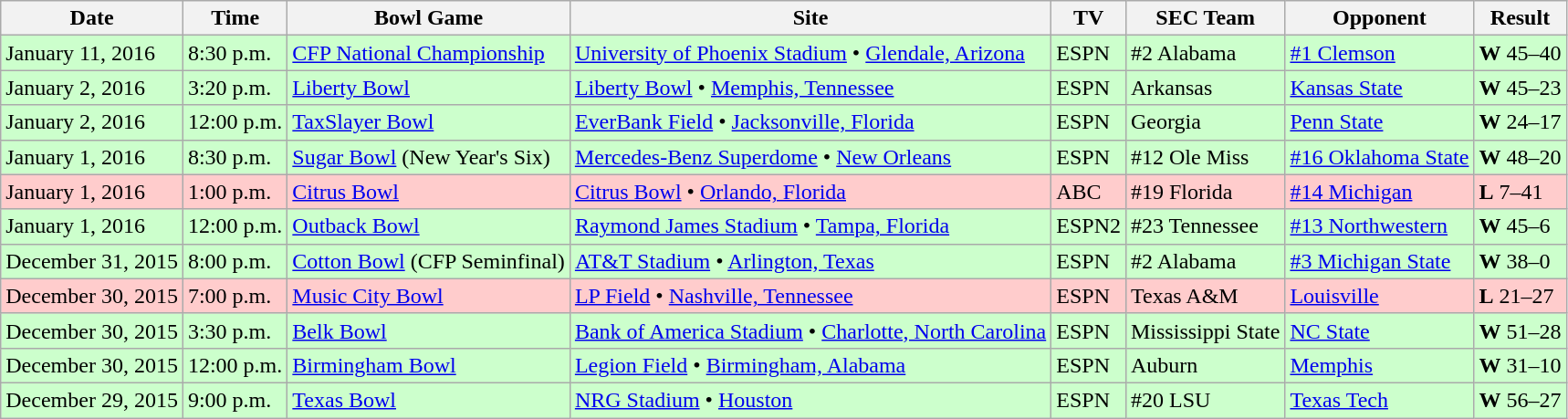<table class="wikitable">
<tr>
<th>Date</th>
<th>Time</th>
<th>Bowl Game</th>
<th>Site</th>
<th>TV</th>
<th>SEC Team</th>
<th>Opponent</th>
<th>Result</th>
</tr>
<tr bgcolor=ccffcc>
<td>January 11, 2016</td>
<td>8:30 p.m.</td>
<td><a href='#'>CFP National Championship</a></td>
<td><a href='#'>University of Phoenix Stadium</a> • <a href='#'>Glendale, Arizona</a></td>
<td>ESPN</td>
<td>#2 Alabama</td>
<td><a href='#'>#1 Clemson</a></td>
<td><strong>W</strong> 45–40</td>
</tr>
<tr bgcolor=ccffcc>
<td>January 2, 2016</td>
<td>3:20 p.m.</td>
<td><a href='#'>Liberty Bowl</a></td>
<td><a href='#'>Liberty Bowl</a> • <a href='#'>Memphis, Tennessee</a></td>
<td>ESPN</td>
<td>Arkansas</td>
<td><a href='#'>Kansas State</a></td>
<td><strong>W</strong> 45–23</td>
</tr>
<tr bgcolor=ccffcc>
<td>January 2, 2016</td>
<td>12:00 p.m.</td>
<td><a href='#'>TaxSlayer Bowl</a></td>
<td><a href='#'>EverBank Field</a> • <a href='#'>Jacksonville, Florida</a></td>
<td>ESPN</td>
<td>Georgia</td>
<td><a href='#'>Penn State</a></td>
<td><strong>W</strong> 24–17</td>
</tr>
<tr bgcolor=ccffcc>
<td>January 1, 2016</td>
<td>8:30 p.m.</td>
<td><a href='#'>Sugar Bowl</a> (New Year's Six)</td>
<td><a href='#'>Mercedes-Benz Superdome</a> • <a href='#'>New Orleans</a></td>
<td>ESPN</td>
<td>#12 Ole Miss</td>
<td><a href='#'>#16 Oklahoma State</a></td>
<td><strong>W</strong> 48–20</td>
</tr>
<tr bgcolor=ffcccc>
<td>January 1, 2016</td>
<td>1:00 p.m.</td>
<td><a href='#'>Citrus Bowl</a></td>
<td><a href='#'>Citrus Bowl</a> • <a href='#'>Orlando, Florida</a></td>
<td>ABC</td>
<td>#19 Florida</td>
<td><a href='#'>#14 Michigan</a></td>
<td><strong>L</strong> 7–41</td>
</tr>
<tr bgcolor=ccffcc>
<td>January 1, 2016</td>
<td>12:00 p.m.</td>
<td><a href='#'>Outback Bowl</a></td>
<td><a href='#'>Raymond James Stadium</a> • <a href='#'>Tampa, Florida</a></td>
<td>ESPN2</td>
<td>#23 Tennessee</td>
<td><a href='#'>#13 Northwestern</a></td>
<td><strong>W</strong> 45–6</td>
</tr>
<tr bgcolor=ccffcc>
<td>December 31, 2015</td>
<td>8:00 p.m.</td>
<td><a href='#'>Cotton Bowl</a> (CFP Seminfinal)</td>
<td><a href='#'>AT&T Stadium</a> • <a href='#'>Arlington, Texas</a></td>
<td>ESPN</td>
<td>#2 Alabama</td>
<td><a href='#'>#3 Michigan State</a></td>
<td><strong>W</strong> 38–0</td>
</tr>
<tr bgcolor=ffcccc>
<td>December 30, 2015</td>
<td>7:00 p.m.</td>
<td><a href='#'>Music City Bowl</a></td>
<td><a href='#'>LP Field</a> • <a href='#'>Nashville, Tennessee</a></td>
<td>ESPN</td>
<td>Texas A&M</td>
<td><a href='#'>Louisville</a></td>
<td><strong>L</strong> 21–27</td>
</tr>
<tr bgcolor=ccffcc>
<td>December 30, 2015</td>
<td>3:30 p.m.</td>
<td><a href='#'>Belk Bowl</a></td>
<td><a href='#'>Bank of America Stadium</a> • <a href='#'>Charlotte, North Carolina</a></td>
<td>ESPN</td>
<td>Mississippi State</td>
<td><a href='#'>NC State</a></td>
<td><strong>W</strong> 51–28</td>
</tr>
<tr bgcolor=ccffcc>
<td>December 30, 2015</td>
<td>12:00 p.m.</td>
<td><a href='#'>Birmingham Bowl</a></td>
<td><a href='#'>Legion Field</a> • <a href='#'>Birmingham, Alabama</a></td>
<td>ESPN</td>
<td>Auburn</td>
<td><a href='#'>Memphis</a></td>
<td><strong>W</strong> 31–10</td>
</tr>
<tr bgcolor=ccffcc>
<td>December 29, 2015</td>
<td>9:00 p.m.</td>
<td><a href='#'>Texas Bowl</a></td>
<td><a href='#'>NRG Stadium</a> • <a href='#'>Houston</a></td>
<td>ESPN</td>
<td>#20 LSU</td>
<td><a href='#'>Texas Tech</a></td>
<td><strong>W</strong> 56–27</td>
</tr>
</table>
